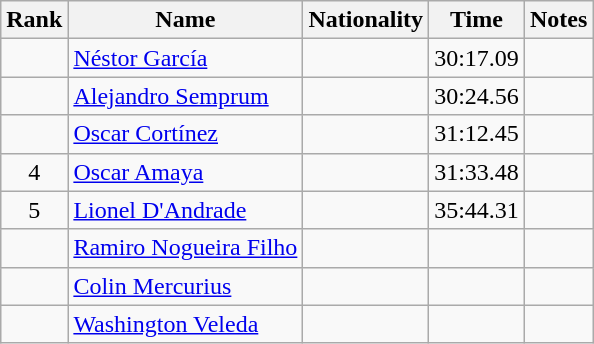<table class="wikitable sortable" style="text-align:center">
<tr>
<th>Rank</th>
<th>Name</th>
<th>Nationality</th>
<th>Time</th>
<th>Notes</th>
</tr>
<tr>
<td></td>
<td align=left><a href='#'>Néstor García</a></td>
<td align=left></td>
<td>30:17.09</td>
<td></td>
</tr>
<tr>
<td></td>
<td align=left><a href='#'>Alejandro Semprum</a></td>
<td align=left></td>
<td>30:24.56</td>
<td></td>
</tr>
<tr>
<td></td>
<td align=left><a href='#'>Oscar Cortínez</a></td>
<td align=left></td>
<td>31:12.45</td>
<td></td>
</tr>
<tr>
<td>4</td>
<td align=left><a href='#'>Oscar Amaya</a></td>
<td align=left></td>
<td>31:33.48</td>
<td></td>
</tr>
<tr>
<td>5</td>
<td align=left><a href='#'>Lionel D'Andrade</a></td>
<td align=left></td>
<td>35:44.31</td>
<td></td>
</tr>
<tr>
<td></td>
<td align=left><a href='#'>Ramiro Nogueira Filho</a></td>
<td align=left></td>
<td></td>
<td></td>
</tr>
<tr>
<td></td>
<td align=left><a href='#'>Colin Mercurius</a></td>
<td align=left></td>
<td></td>
<td></td>
</tr>
<tr>
<td></td>
<td align=left><a href='#'>Washington Veleda</a></td>
<td align=left></td>
<td></td>
<td></td>
</tr>
</table>
